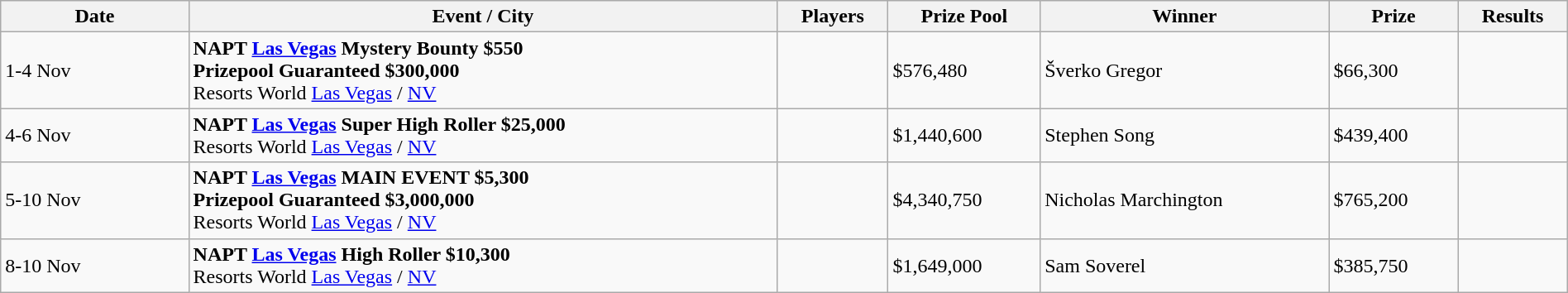<table class="wikitable" width="100%">
<tr>
<th width="12%">Date</th>
<th !width="20%">Event / City</th>
<th !width="11%">Players</th>
<th !width="12%">Prize Pool</th>
<th !width="20%">Winner</th>
<th !width="12%">Prize</th>
<th !width="11%">Results</th>
</tr>
<tr>
<td>1-4 Nov</td>
<td> <strong>NAPT <a href='#'>Las Vegas</a> Mystery Bounty $550<br>Prizepool Guaranteed $300,000</strong><br>Resorts World <a href='#'>Las Vegas</a> / <a href='#'>NV</a></td>
<td></td>
<td>$576,480</td>
<td> Šverko Gregor</td>
<td>$66,300</td>
<td></td>
</tr>
<tr>
<td>4-6 Nov</td>
<td> <strong>NAPT <a href='#'>Las Vegas</a> Super High Roller $25,000</strong><br>Resorts World <a href='#'>Las Vegas</a> / <a href='#'>NV</a></td>
<td></td>
<td>$1,440,600</td>
<td> Stephen Song</td>
<td>$439,400</td>
<td></td>
</tr>
<tr>
<td>5-10 Nov</td>
<td> <strong>NAPT <a href='#'>Las Vegas</a> MAIN EVENT $5,300<br>Prizepool Guaranteed $3,000,000</strong><br>Resorts World <a href='#'>Las Vegas</a> / <a href='#'>NV</a></td>
<td></td>
<td>$4,340,750</td>
<td> Nicholas Marchington</td>
<td>$765,200</td>
<td></td>
</tr>
<tr>
<td>8-10 Nov</td>
<td> <strong>NAPT <a href='#'>Las Vegas</a> High Roller $10,300</strong><br>Resorts World <a href='#'>Las Vegas</a> / <a href='#'>NV</a></td>
<td></td>
<td>$1,649,000</td>
<td> Sam Soverel</td>
<td>$385,750</td>
<td></td>
</tr>
</table>
